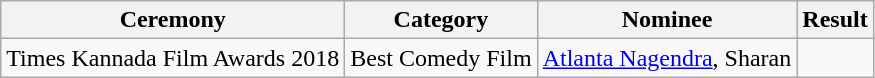<table class="wikitable">
<tr>
<th>Ceremony</th>
<th>Category</th>
<th>Nominee</th>
<th>Result</th>
</tr>
<tr>
<td rowspan="10">Times Kannada Film Awards 2018</td>
<td>Best Comedy Film</td>
<td><a href='#'>Atlanta Nagendra</a>, Sharan</td>
<td></td>
</tr>
</table>
